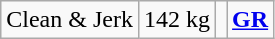<table class = "wikitable" style="text-align:center;">
<tr>
<td>Clean & Jerk</td>
<td>142 kg</td>
<td align=left></td>
<td><strong><a href='#'>GR</a></strong></td>
</tr>
</table>
